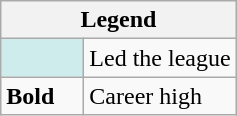<table class="wikitable mw-collapsible">
<tr>
<th colspan="2">Legend</th>
</tr>
<tr>
<td style="background:#cfecec; width:3em;"></td>
<td>Led the league</td>
</tr>
<tr>
<td><strong>Bold</strong></td>
<td>Career high</td>
</tr>
</table>
